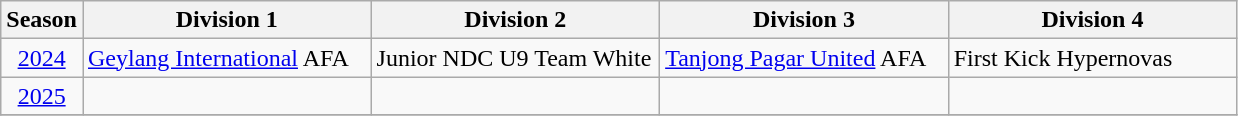<table class="wikitable" style="text-align:center">
<tr>
<th width='30'>Season</th>
<th width='185'>Division 1</th>
<th width='185'>Division 2</th>
<th width='185'>Division 3</th>
<th width='185'>Division 4</th>
</tr>
<tr>
<td><a href='#'> 2024</a></td>
<td align='left'><a href='#'>Geylang International</a> AFA</td>
<td align='left'>Junior NDC U9 Team White</td>
<td align='left'><a href='#'>Tanjong Pagar United</a> AFA</td>
<td align='left'>First Kick Hypernovas</td>
</tr>
<tr>
<td><a href='#'> 2025</a></td>
<td align='left'></td>
<td align='left'></td>
<td align='left'></td>
<td align='left'></td>
</tr>
<tr>
</tr>
</table>
